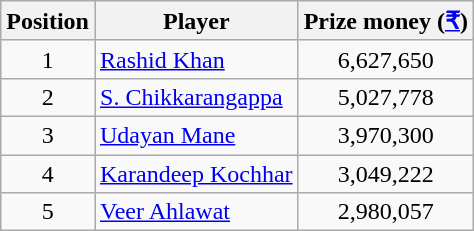<table class=wikitable>
<tr>
<th>Position</th>
<th>Player</th>
<th>Prize money (<a href='#'>₹</a>)</th>
</tr>
<tr>
<td align=center>1</td>
<td> <a href='#'>Rashid Khan</a></td>
<td align=center>6,627,650</td>
</tr>
<tr>
<td align=center>2</td>
<td> <a href='#'>S. Chikkarangappa</a></td>
<td align=center>5,027,778</td>
</tr>
<tr>
<td align=center>3</td>
<td> <a href='#'>Udayan Mane</a></td>
<td align=center>3,970,300</td>
</tr>
<tr>
<td align=center>4</td>
<td> <a href='#'>Karandeep Kochhar</a></td>
<td align=center>3,049,222</td>
</tr>
<tr>
<td align=center>5</td>
<td> <a href='#'>Veer Ahlawat</a></td>
<td align=center>2,980,057</td>
</tr>
</table>
